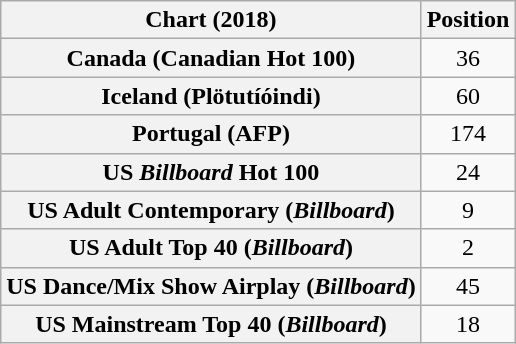<table class="wikitable plainrowheaders sortable" style="text-align:center">
<tr>
<th scope="col">Chart (2018)</th>
<th scope="col">Position</th>
</tr>
<tr>
<th scope="row">Canada (Canadian Hot 100)</th>
<td>36</td>
</tr>
<tr>
<th scope="row">Iceland (Plötutíóindi)</th>
<td>60</td>
</tr>
<tr>
<th scope="row">Portugal (AFP)</th>
<td>174</td>
</tr>
<tr>
<th scope="row">US <em>Billboard</em> Hot 100</th>
<td>24</td>
</tr>
<tr>
<th scope="row">US Adult Contemporary (<em>Billboard</em>)</th>
<td>9</td>
</tr>
<tr>
<th scope="row">US Adult Top 40 (<em>Billboard</em>)</th>
<td>2</td>
</tr>
<tr>
<th scope="row">US Dance/Mix Show Airplay (<em>Billboard</em>)</th>
<td>45</td>
</tr>
<tr>
<th scope="row">US Mainstream Top 40 (<em>Billboard</em>)</th>
<td>18</td>
</tr>
</table>
